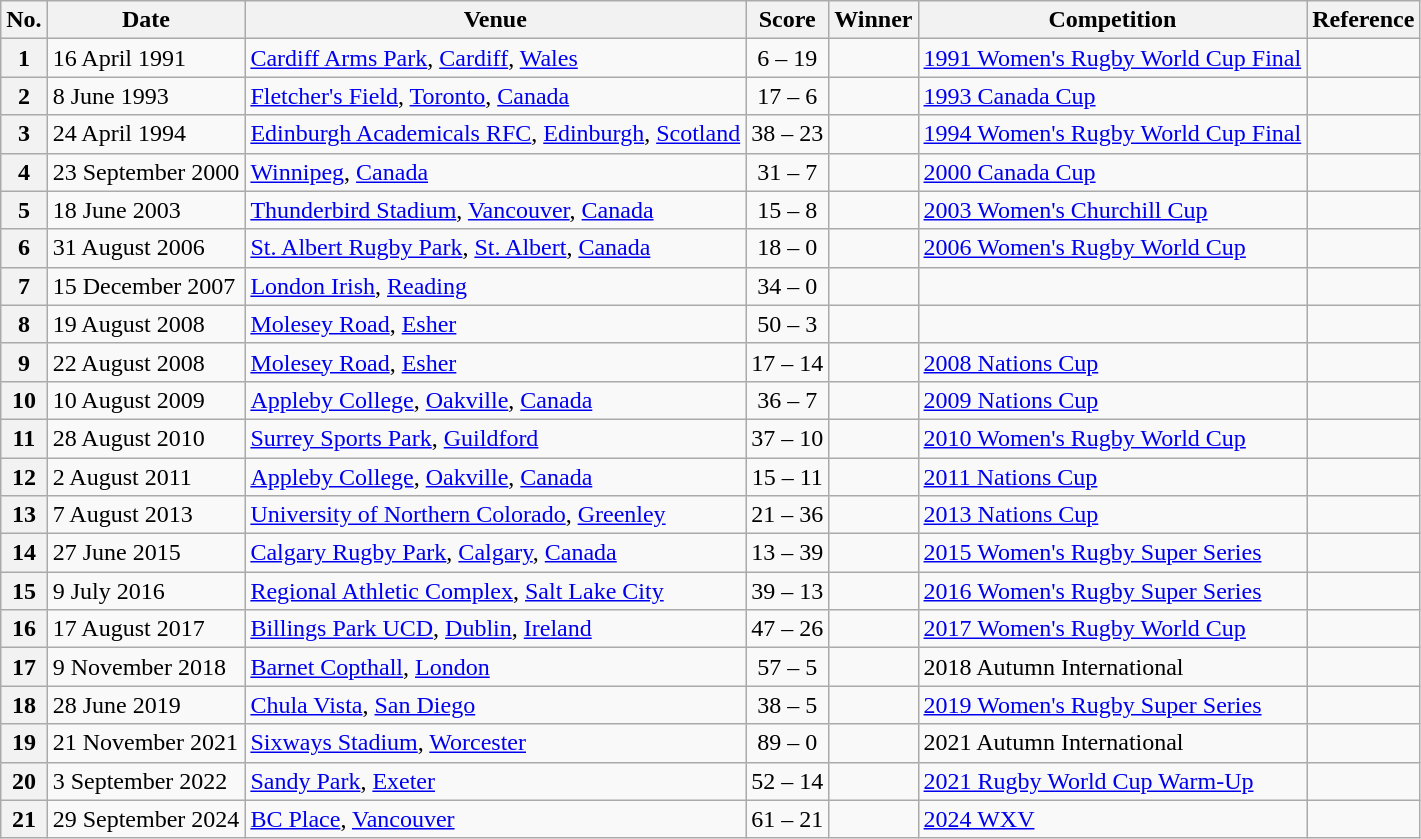<table class="wikitable">
<tr>
<th>No.</th>
<th>Date</th>
<th>Venue</th>
<th>Score</th>
<th>Winner</th>
<th>Competition</th>
<th>Reference</th>
</tr>
<tr>
<th>1</th>
<td>16 April 1991</td>
<td><a href='#'>Cardiff Arms Park</a>, <a href='#'>Cardiff</a>, <a href='#'>Wales</a></td>
<td align="center">6 – 19</td>
<td></td>
<td><a href='#'>1991 Women's Rugby World Cup Final</a></td>
<td></td>
</tr>
<tr>
<th>2</th>
<td>8 June 1993</td>
<td><a href='#'>Fletcher's Field</a>, <a href='#'>Toronto</a>, <a href='#'>Canada</a></td>
<td align="center">17 – 6</td>
<td></td>
<td><a href='#'>1993 Canada Cup</a></td>
<td></td>
</tr>
<tr>
<th>3</th>
<td>24 April 1994</td>
<td><a href='#'>Edinburgh Academicals RFC</a>, <a href='#'>Edinburgh</a>, <a href='#'>Scotland</a></td>
<td align="center">38 – 23</td>
<td></td>
<td><a href='#'>1994 Women's Rugby World Cup Final</a></td>
<td></td>
</tr>
<tr>
<th>4</th>
<td>23 September 2000</td>
<td><a href='#'>Winnipeg</a>, <a href='#'>Canada</a></td>
<td align="center">31 – 7</td>
<td></td>
<td><a href='#'>2000 Canada Cup</a></td>
<td></td>
</tr>
<tr>
<th>5</th>
<td>18 June 2003</td>
<td><a href='#'>Thunderbird Stadium</a>, <a href='#'>Vancouver</a>, <a href='#'>Canada</a></td>
<td align="center">15 – 8</td>
<td></td>
<td><a href='#'>2003 Women's Churchill Cup</a></td>
<td></td>
</tr>
<tr>
<th>6</th>
<td>31 August 2006</td>
<td><a href='#'>St. Albert Rugby Park</a>, <a href='#'>St. Albert</a>, <a href='#'>Canada</a></td>
<td align="center">18 – 0</td>
<td></td>
<td><a href='#'>2006 Women's Rugby World Cup</a></td>
<td></td>
</tr>
<tr>
<th>7</th>
<td>15 December 2007</td>
<td><a href='#'>London Irish</a>, <a href='#'>Reading</a></td>
<td align="center">34 – 0</td>
<td></td>
<td></td>
<td></td>
</tr>
<tr>
<th>8</th>
<td>19 August 2008</td>
<td><a href='#'>Molesey Road</a>, <a href='#'>Esher</a></td>
<td align="center">50 – 3</td>
<td></td>
<td></td>
<td></td>
</tr>
<tr>
<th>9</th>
<td>22 August 2008</td>
<td><a href='#'>Molesey Road</a>, <a href='#'>Esher</a></td>
<td align="center">17 – 14</td>
<td></td>
<td><a href='#'>2008 Nations Cup</a></td>
<td></td>
</tr>
<tr>
<th>10</th>
<td>10 August 2009</td>
<td><a href='#'>Appleby College</a>, <a href='#'>Oakville</a>, <a href='#'>Canada</a></td>
<td align="center">36 – 7</td>
<td></td>
<td><a href='#'>2009 Nations Cup</a></td>
<td></td>
</tr>
<tr>
<th>11</th>
<td>28 August 2010</td>
<td><a href='#'>Surrey Sports Park</a>, <a href='#'>Guildford</a></td>
<td align="center">37 – 10</td>
<td></td>
<td><a href='#'>2010 Women's Rugby World Cup</a></td>
<td></td>
</tr>
<tr>
<th>12</th>
<td>2 August 2011</td>
<td><a href='#'>Appleby College</a>, <a href='#'>Oakville</a>, <a href='#'>Canada</a></td>
<td align="center">15 – 11</td>
<td></td>
<td><a href='#'>2011 Nations Cup</a></td>
<td></td>
</tr>
<tr>
<th>13</th>
<td>7 August 2013</td>
<td><a href='#'>University of Northern Colorado</a>, <a href='#'>Greenley</a></td>
<td align="center">21 – 36</td>
<td></td>
<td><a href='#'>2013 Nations Cup</a></td>
<td></td>
</tr>
<tr>
<th>14</th>
<td>27 June 2015</td>
<td><a href='#'>Calgary Rugby Park</a>, <a href='#'>Calgary</a>, <a href='#'>Canada</a></td>
<td align="center">13 – 39</td>
<td></td>
<td><a href='#'>2015 Women's Rugby Super Series</a></td>
<td></td>
</tr>
<tr>
<th>15</th>
<td>9 July 2016</td>
<td><a href='#'>Regional Athletic Complex</a>, <a href='#'>Salt Lake City</a></td>
<td align="center">39 – 13</td>
<td></td>
<td><a href='#'>2016 Women's Rugby Super Series</a></td>
<td></td>
</tr>
<tr>
<th>16</th>
<td>17 August 2017</td>
<td><a href='#'>Billings Park UCD</a>, <a href='#'>Dublin</a>, <a href='#'>Ireland</a></td>
<td align="center">47 – 26</td>
<td></td>
<td><a href='#'>2017 Women's Rugby World Cup</a></td>
<td></td>
</tr>
<tr>
<th>17</th>
<td>9 November 2018</td>
<td><a href='#'>Barnet Copthall</a>, <a href='#'>London</a></td>
<td align="center">57 – 5</td>
<td></td>
<td>2018 Autumn International</td>
<td></td>
</tr>
<tr>
<th>18</th>
<td>28 June 2019</td>
<td><a href='#'>Chula Vista</a>, <a href='#'>San Diego</a></td>
<td align="center">38 – 5</td>
<td></td>
<td><a href='#'>2019 Women's Rugby Super Series</a></td>
<td></td>
</tr>
<tr>
<th>19</th>
<td>21 November 2021</td>
<td><a href='#'>Sixways Stadium</a>, <a href='#'>Worcester</a></td>
<td align="center">89 – 0</td>
<td></td>
<td>2021 Autumn International</td>
<td></td>
</tr>
<tr>
<th>20</th>
<td>3 September 2022</td>
<td><a href='#'>Sandy Park</a>, <a href='#'>Exeter</a></td>
<td align="center">52 – 14</td>
<td></td>
<td><a href='#'>2021 Rugby World Cup Warm-Up</a></td>
<td></td>
</tr>
<tr>
<th>21</th>
<td>29 September 2024</td>
<td><a href='#'>BC Place</a>, <a href='#'>Vancouver</a></td>
<td align="center">61 – 21</td>
<td></td>
<td><a href='#'>2024 WXV</a></td>
<td></td>
</tr>
</table>
